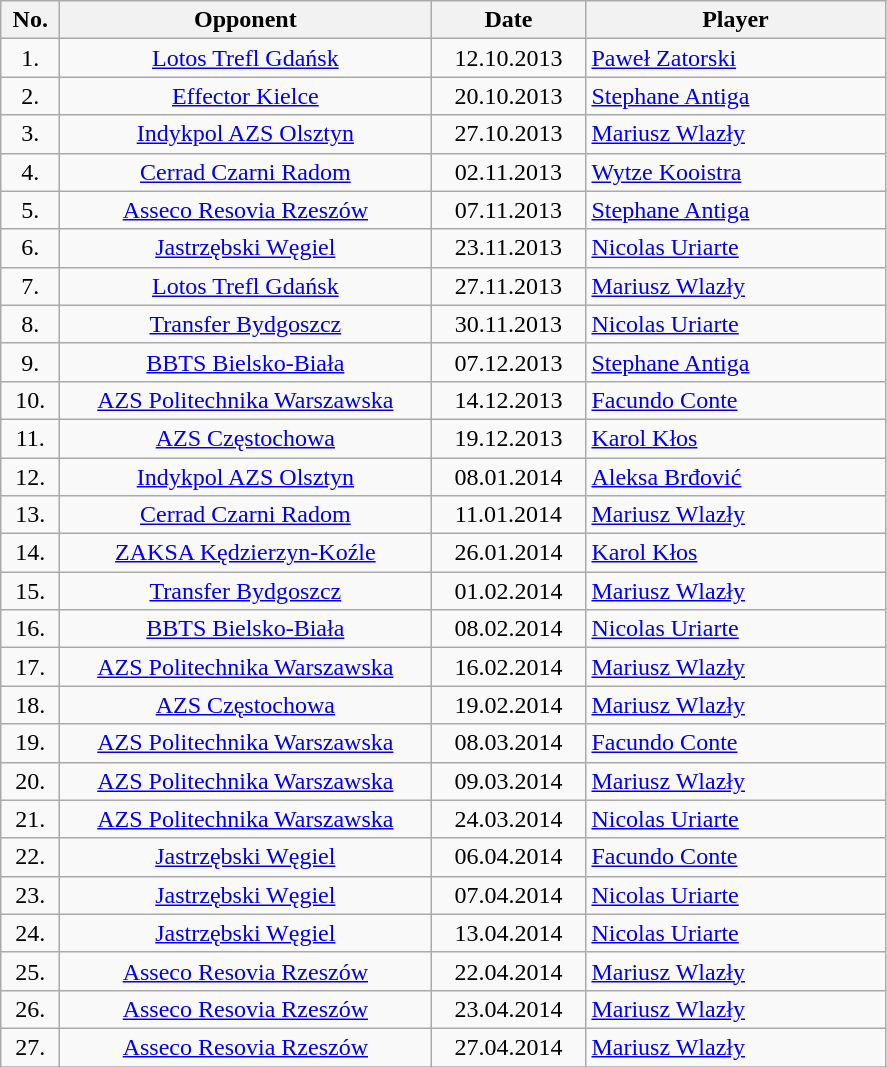<table class="wikitable sortable">
<tr>
<th style="width:2em">No.</th>
<th style="width:15em">Opponent</th>
<th style="width:6em">Date</th>
<th style="width:12em">Player</th>
</tr>
<tr>
<td align=center>1.</td>
<td align=center><a href='#'>Lotos Trefl Gdańsk</a></td>
<td align=center>12.10.2013</td>
<td> <a href='#'>Paweł Zatorski</a></td>
</tr>
<tr>
<td align=center>2.</td>
<td align=center><a href='#'>Effector Kielce</a></td>
<td align=center>20.10.2013</td>
<td> <a href='#'>Stephane Antiga</a></td>
</tr>
<tr>
<td align=center>3.</td>
<td align=center><a href='#'>Indykpol AZS Olsztyn</a></td>
<td align=center>27.10.2013</td>
<td> <a href='#'>Mariusz Wlazły</a></td>
</tr>
<tr>
<td align=center>4.</td>
<td align=center><a href='#'>Cerrad Czarni Radom</a></td>
<td align=center>02.11.2013</td>
<td> <a href='#'>Wytze Kooistra</a></td>
</tr>
<tr>
<td align=center>5.</td>
<td align=center><a href='#'>Asseco Resovia Rzeszów</a></td>
<td align=center>07.11.2013</td>
<td> <a href='#'>Stephane Antiga</a></td>
</tr>
<tr>
<td align=center>6.</td>
<td align=center><a href='#'>Jastrzębski Węgiel</a></td>
<td align=center>23.11.2013</td>
<td> <a href='#'>Nicolas Uriarte</a></td>
</tr>
<tr>
<td align=center>7.</td>
<td align=center><a href='#'>Lotos Trefl Gdańsk</a></td>
<td align=center>27.11.2013</td>
<td> <a href='#'>Mariusz Wlazły</a></td>
</tr>
<tr>
<td align=center>8.</td>
<td align=center><a href='#'>Transfer Bydgoszcz</a></td>
<td align=center>30.11.2013</td>
<td> <a href='#'>Nicolas Uriarte</a></td>
</tr>
<tr>
<td align=center>9.</td>
<td align=center><a href='#'>BBTS Bielsko-Biała</a></td>
<td align=center>07.12.2013</td>
<td> <a href='#'>Stephane Antiga</a></td>
</tr>
<tr>
<td align=center>10.</td>
<td align=center><a href='#'>AZS Politechnika Warszawska</a></td>
<td align=center>14.12.2013</td>
<td> <a href='#'>Facundo Conte</a></td>
</tr>
<tr>
<td align=center>11.</td>
<td align=center><a href='#'>AZS Częstochowa</a></td>
<td align=center>19.12.2013</td>
<td> <a href='#'>Karol Kłos</a></td>
</tr>
<tr>
<td align=center>12.</td>
<td align=center><a href='#'>Indykpol AZS Olsztyn</a></td>
<td align=center>08.01.2014</td>
<td> <a href='#'>Aleksa Brđović</a></td>
</tr>
<tr>
<td align=center>13.</td>
<td align=center><a href='#'>Cerrad Czarni Radom</a></td>
<td align=center>11.01.2014</td>
<td> <a href='#'>Mariusz Wlazły</a></td>
</tr>
<tr>
<td align=center>14.</td>
<td align=center><a href='#'>ZAKSA Kędzierzyn-Koźle</a></td>
<td align=center>26.01.2014</td>
<td> <a href='#'>Karol Kłos</a></td>
</tr>
<tr>
<td align=center>15.</td>
<td align=center><a href='#'>Transfer Bydgoszcz</a></td>
<td align=center>01.02.2014</td>
<td> <a href='#'>Mariusz Wlazły</a></td>
</tr>
<tr>
<td align=center>16.</td>
<td align=center><a href='#'>BBTS Bielsko-Biała</a></td>
<td align=center>08.02.2014</td>
<td> <a href='#'>Nicolas Uriarte</a></td>
</tr>
<tr>
<td align=center>17.</td>
<td align=center><a href='#'>AZS Politechnika Warszawska</a></td>
<td align=center>16.02.2014</td>
<td> <a href='#'>Mariusz Wlazły</a></td>
</tr>
<tr>
<td align=center>18.</td>
<td align=center><a href='#'>AZS Częstochowa</a></td>
<td align=center>19.02.2014</td>
<td> <a href='#'>Mariusz Wlazły</a></td>
</tr>
<tr>
<td align=center>19.</td>
<td align=center><a href='#'>AZS Politechnika Warszawska</a></td>
<td align=center>08.03.2014</td>
<td> <a href='#'>Facundo Conte</a></td>
</tr>
<tr>
<td align=center>20.</td>
<td align=center><a href='#'>AZS Politechnika Warszawska</a></td>
<td align=center>09.03.2014</td>
<td> <a href='#'>Mariusz Wlazły</a></td>
</tr>
<tr>
<td align=center>21.</td>
<td align=center><a href='#'>AZS Politechnika Warszawska</a></td>
<td align=center>24.03.2014</td>
<td> <a href='#'>Nicolas Uriarte</a></td>
</tr>
<tr>
<td align=center>22.</td>
<td align=center><a href='#'>Jastrzębski Węgiel</a></td>
<td align=center>06.04.2014</td>
<td> <a href='#'>Facundo Conte</a></td>
</tr>
<tr>
<td align=center>23.</td>
<td align=center><a href='#'>Jastrzębski Węgiel</a></td>
<td align=center>07.04.2014</td>
<td> <a href='#'>Nicolas Uriarte</a></td>
</tr>
<tr>
<td align=center>24.</td>
<td align=center><a href='#'>Jastrzębski Węgiel</a></td>
<td align=center>13.04.2014</td>
<td> <a href='#'>Nicolas Uriarte</a></td>
</tr>
<tr>
<td align=center>25.</td>
<td align=center><a href='#'>Asseco Resovia Rzeszów</a></td>
<td align=center>22.04.2014</td>
<td> <a href='#'>Mariusz Wlazły</a></td>
</tr>
<tr>
<td align=center>26.</td>
<td align=center><a href='#'>Asseco Resovia Rzeszów</a></td>
<td align=center>23.04.2014</td>
<td> <a href='#'>Mariusz Wlazły</a></td>
</tr>
<tr>
<td align=center>27.</td>
<td align=center><a href='#'>Asseco Resovia Rzeszów</a></td>
<td align=center>27.04.2014</td>
<td> <a href='#'>Mariusz Wlazły</a></td>
</tr>
<tr>
</tr>
</table>
